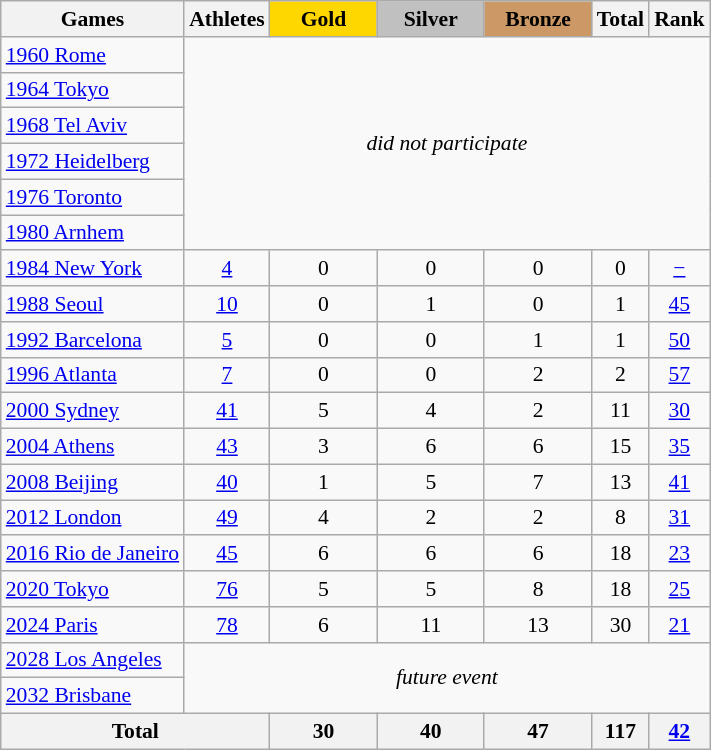<table class="wikitable" style="text-align:center; font-size:90%;">
<tr>
<th>Games</th>
<th>Athletes</th>
<th style="background:gold; width:4.5em; font-weight:bold;">Gold</th>
<th style="background:silver; width:4.5em; font-weight:bold;">Silver</th>
<th style="background:#cc9966; width:4.5em; font-weight:bold;">Bronze</th>
<th>Total</th>
<th>Rank</th>
</tr>
<tr>
<td align=left><a href='#'>1960 Rome</a></td>
<td colspan=6 rowspan=6><em>did not participate</em></td>
</tr>
<tr>
<td align=left><a href='#'>1964 Tokyo</a></td>
</tr>
<tr>
<td align=left><a href='#'>1968 Tel Aviv</a></td>
</tr>
<tr>
<td align=left><a href='#'>1972 Heidelberg</a></td>
</tr>
<tr>
<td align=left><a href='#'>1976 Toronto</a></td>
</tr>
<tr>
<td align=left><a href='#'>1980 Arnhem</a></td>
</tr>
<tr>
<td align=left><a href='#'>1984 New York</a></td>
<td><a href='#'>4</a></td>
<td>0</td>
<td>0</td>
<td>0</td>
<td>0</td>
<td><a href='#'>−</a></td>
</tr>
<tr>
<td align=left><a href='#'>1988 Seoul</a></td>
<td><a href='#'>10</a></td>
<td>0</td>
<td>1</td>
<td>0</td>
<td>1</td>
<td><a href='#'>45</a></td>
</tr>
<tr>
<td align=left><a href='#'>1992 Barcelona</a></td>
<td><a href='#'>5</a></td>
<td>0</td>
<td>0</td>
<td>1</td>
<td>1</td>
<td><a href='#'>50</a></td>
</tr>
<tr>
<td align=left><a href='#'>1996 Atlanta</a></td>
<td><a href='#'>7</a></td>
<td>0</td>
<td>0</td>
<td>2</td>
<td>2</td>
<td><a href='#'>57</a></td>
</tr>
<tr>
<td align=left><a href='#'>2000 Sydney</a></td>
<td><a href='#'>41</a></td>
<td>5</td>
<td>4</td>
<td>2</td>
<td>11</td>
<td><a href='#'>30</a></td>
</tr>
<tr>
<td align=left><a href='#'>2004 Athens</a></td>
<td><a href='#'>43</a></td>
<td>3</td>
<td>6</td>
<td>6</td>
<td>15</td>
<td><a href='#'>35</a></td>
</tr>
<tr>
<td align=left><a href='#'>2008 Beijing</a></td>
<td><a href='#'>40</a></td>
<td>1</td>
<td>5</td>
<td>7</td>
<td>13</td>
<td><a href='#'>41</a></td>
</tr>
<tr>
<td align=left><a href='#'>2012 London</a></td>
<td><a href='#'>49</a></td>
<td>4</td>
<td>2</td>
<td>2</td>
<td>8</td>
<td><a href='#'>31</a></td>
</tr>
<tr>
<td align=left><a href='#'>2016 Rio de Janeiro</a></td>
<td><a href='#'>45</a></td>
<td>6</td>
<td>6</td>
<td>6</td>
<td>18</td>
<td><a href='#'>23</a></td>
</tr>
<tr>
<td align=left><a href='#'>2020 Tokyo</a></td>
<td><a href='#'>76</a></td>
<td>5</td>
<td>5</td>
<td>8</td>
<td>18</td>
<td><a href='#'>25</a></td>
</tr>
<tr>
<td align=left><a href='#'>2024 Paris</a></td>
<td><a href='#'>78</a></td>
<td>6</td>
<td>11</td>
<td>13</td>
<td>30</td>
<td><a href='#'>21</a></td>
</tr>
<tr>
<td align=left><a href='#'>2028 Los Angeles</a></td>
<td colspan=6; rowspan=2><em>future event</em></td>
</tr>
<tr>
<td align=left><a href='#'>2032 Brisbane</a></td>
</tr>
<tr>
<th colspan=2>Total</th>
<th>30</th>
<th>40</th>
<th>47</th>
<th>117</th>
<th><a href='#'>42</a></th>
</tr>
</table>
